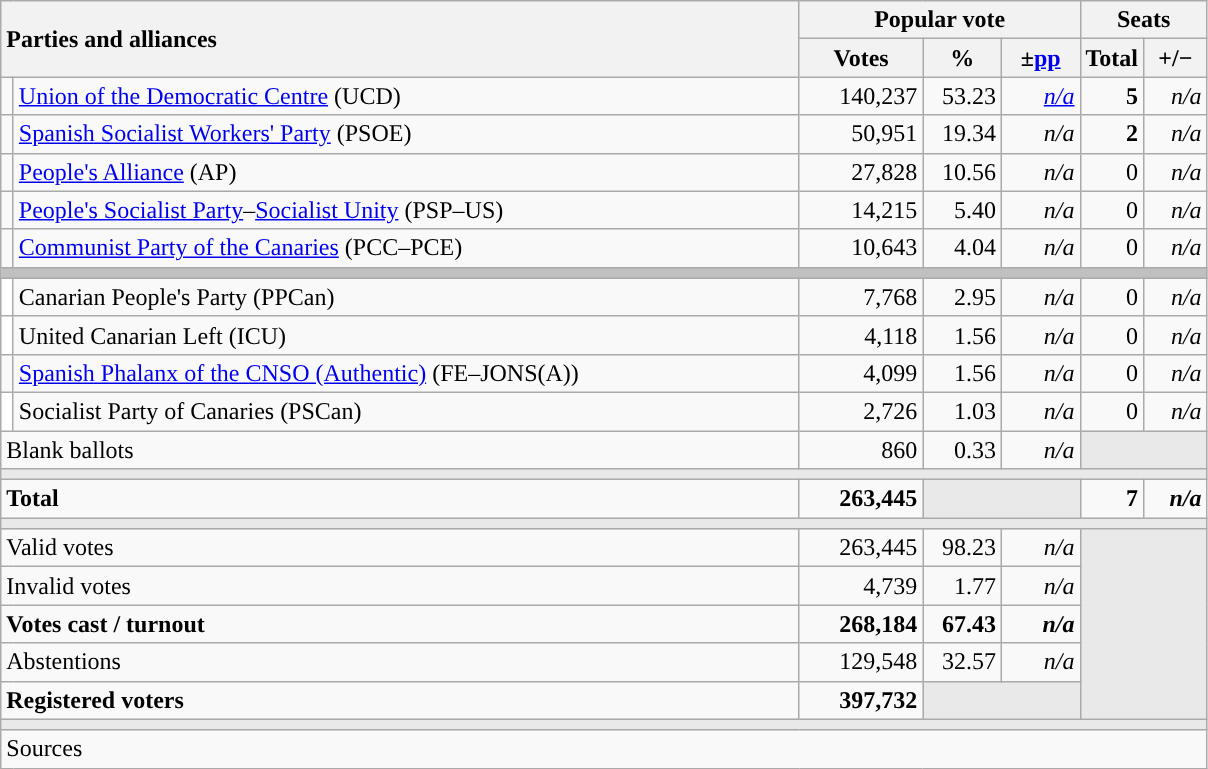<table class="wikitable" style="text-align:right;">
<tr>
<th style="text-align:left;" rowspan="2" colspan="2" width="525">Parties and alliances</th>
<th colspan="3">Popular vote</th>
<th colspan="2">Seats</th>
</tr>
<tr>
<th width="75">Votes</th>
<th width="45">%</th>
<th width="45">±<a href='#'>pp</a></th>
<th width="35">Total</th>
<th width="35">+/−</th>
</tr>
<tr>
<td width="1" style="color:inherit;background:"></td>
<td align="left"><a href='#'>Union of the Democratic Centre</a> (UCD)</td>
<td>140,237</td>
<td>53.23</td>
<td><em><a href='#'>n/a</a></em></td>
<td><strong>5</strong></td>
<td><em>n/a</em></td>
</tr>
<tr>
<td style="color:inherit;background:"></td>
<td align="left"><a href='#'>Spanish Socialist Workers' Party</a> (PSOE)</td>
<td>50,951</td>
<td>19.34</td>
<td><em>n/a</em></td>
<td><strong>2</strong></td>
<td><em>n/a</em></td>
</tr>
<tr>
<td style="color:inherit;background:"></td>
<td align="left"><a href='#'>People's Alliance</a> (AP)</td>
<td>27,828</td>
<td>10.56</td>
<td><em>n/a</em></td>
<td>0</td>
<td><em>n/a</em></td>
</tr>
<tr>
<td style="color:inherit;background:"></td>
<td align="left"><a href='#'>People's Socialist Party</a>–<a href='#'>Socialist Unity</a> (PSP–US)</td>
<td>14,215</td>
<td>5.40</td>
<td><em>n/a</em></td>
<td>0</td>
<td><em>n/a</em></td>
</tr>
<tr>
<td style="color:inherit;background:"></td>
<td align="left"><a href='#'>Communist Party of the Canaries</a> (PCC–PCE)</td>
<td>10,643</td>
<td>4.04</td>
<td><em>n/a</em></td>
<td>0</td>
<td><em>n/a</em></td>
</tr>
<tr>
<td colspan="7" bgcolor="#C0C0C0"></td>
</tr>
<tr>
<td bgcolor="white"></td>
<td align="left">Canarian People's Party (PPCan)</td>
<td>7,768</td>
<td>2.95</td>
<td><em>n/a</em></td>
<td>0</td>
<td><em>n/a</em></td>
</tr>
<tr>
<td bgcolor="white"></td>
<td align="left">United Canarian Left (ICU)</td>
<td>4,118</td>
<td>1.56</td>
<td><em>n/a</em></td>
<td>0</td>
<td><em>n/a</em></td>
</tr>
<tr>
<td style="color:inherit;background:"></td>
<td align="left"><a href='#'>Spanish Phalanx of the CNSO (Authentic)</a> (FE–JONS(A))</td>
<td>4,099</td>
<td>1.56</td>
<td><em>n/a</em></td>
<td>0</td>
<td><em>n/a</em></td>
</tr>
<tr>
<td bgcolor="white"></td>
<td align="left">Socialist Party of Canaries (PSCan)</td>
<td>2,726</td>
<td>1.03</td>
<td><em>n/a</em></td>
<td>0</td>
<td><em>n/a</em></td>
</tr>
<tr>
<td align="left" colspan="2">Blank ballots</td>
<td>860</td>
<td>0.33</td>
<td><em>n/a</em></td>
<td bgcolor="#E9E9E9" colspan="2"></td>
</tr>
<tr>
<td colspan="7" bgcolor="#E9E9E9"></td>
</tr>
<tr style="font-weight:bold;">
<td align="left" colspan="2">Total</td>
<td>263,445</td>
<td bgcolor="#E9E9E9" colspan="2"></td>
<td>7</td>
<td><em>n/a</em></td>
</tr>
<tr>
<td colspan="7" bgcolor="#E9E9E9"></td>
</tr>
<tr>
<td align="left" colspan="2">Valid votes</td>
<td>263,445</td>
<td>98.23</td>
<td><em>n/a</em></td>
<td bgcolor="#E9E9E9" colspan="2" rowspan="5"></td>
</tr>
<tr>
<td align="left" colspan="2">Invalid votes</td>
<td>4,739</td>
<td>1.77</td>
<td><em>n/a</em></td>
</tr>
<tr style="font-weight:bold;">
<td align="left" colspan="2">Votes cast / turnout</td>
<td>268,184</td>
<td>67.43</td>
<td><em>n/a</em></td>
</tr>
<tr>
<td align="left" colspan="2">Abstentions</td>
<td>129,548</td>
<td>32.57</td>
<td><em>n/a</em></td>
</tr>
<tr style="font-weight:bold;">
<td align="left" colspan="2">Registered voters</td>
<td>397,732</td>
<td bgcolor="#E9E9E9" colspan="2"></td>
</tr>
<tr>
<td colspan="7" bgcolor="#E9E9E9"></td>
</tr>
<tr>
<td align="left" colspan="7">Sources</td>
</tr>
</table>
